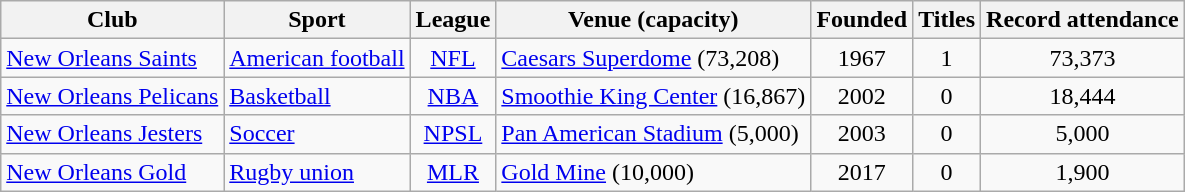<table class="wikitable sortable">
<tr>
<th>Club</th>
<th>Sport</th>
<th>League</th>
<th>Venue (capacity)</th>
<th>Founded</th>
<th>Titles</th>
<th>Record attendance</th>
</tr>
<tr>
<td><a href='#'>New Orleans Saints</a></td>
<td><a href='#'>American football</a></td>
<td style="text-align:center;"><a href='#'>NFL</a></td>
<td><a href='#'>Caesars Superdome</a> (73,208)</td>
<td align="center">1967</td>
<td align="center">1</td>
<td align="center">73,373</td>
</tr>
<tr>
<td><a href='#'>New Orleans Pelicans</a></td>
<td><a href='#'>Basketball</a></td>
<td style="text-align:center;"><a href='#'>NBA</a></td>
<td><a href='#'>Smoothie King Center</a> (16,867)</td>
<td align="center">2002</td>
<td align="center">0</td>
<td align="center">18,444</td>
</tr>
<tr>
<td><a href='#'>New Orleans Jesters</a></td>
<td><a href='#'>Soccer</a></td>
<td style="text-align:center;"><a href='#'>NPSL</a></td>
<td><a href='#'>Pan American Stadium</a> (5,000)</td>
<td align="center">2003</td>
<td align="center">0</td>
<td align="center">5,000</td>
</tr>
<tr>
<td><a href='#'>New Orleans Gold</a></td>
<td><a href='#'>Rugby union</a></td>
<td style="text-align:center;"><a href='#'>MLR</a></td>
<td><a href='#'>Gold Mine</a> (10,000)</td>
<td align="center">2017</td>
<td align="center">0</td>
<td align="center">1,900</td>
</tr>
</table>
